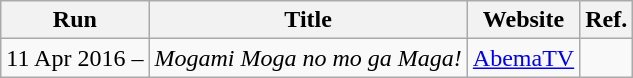<table class="wikitable">
<tr>
<th>Run</th>
<th>Title</th>
<th>Website</th>
<th>Ref.</th>
</tr>
<tr>
<td>11 Apr 2016 –</td>
<td><em>Mogami Moga no mo ga Maga!</em></td>
<td><a href='#'>AbemaTV</a></td>
<td></td>
</tr>
</table>
